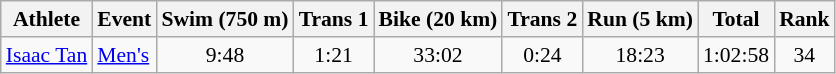<table class="wikitable" border="1" style="font-size:90%; text-align:center">
<tr>
<th>Athlete</th>
<th>Event</th>
<th>Swim (750 m)</th>
<th>Trans 1</th>
<th>Bike (20 km)</th>
<th>Trans 2</th>
<th>Run (5 km)</th>
<th>Total</th>
<th>Rank</th>
</tr>
<tr>
<td style="text-align:left"><a href='#'>Isaac Tan</a></td>
<td style="text-align:left"><a href='#'>Men's</a></td>
<td>9:48</td>
<td>1:21</td>
<td>33:02</td>
<td>0:24</td>
<td>18:23</td>
<td>1:02:58</td>
<td>34</td>
</tr>
</table>
